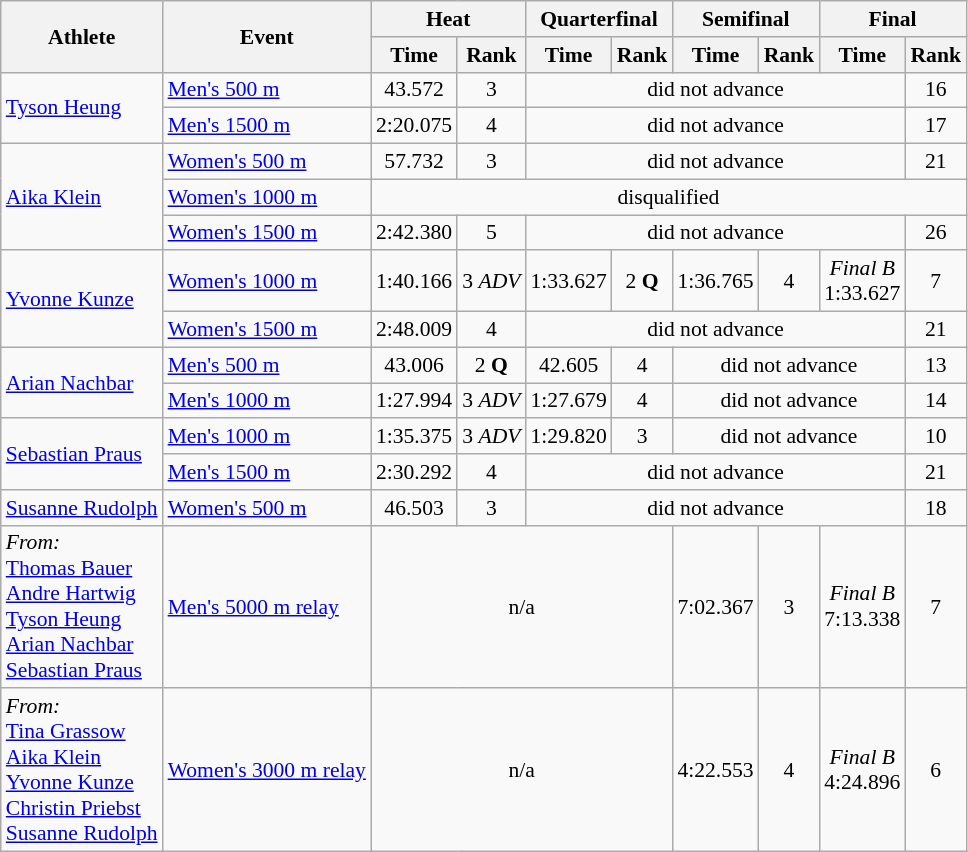<table class="wikitable" style="font-size:90%">
<tr>
<th rowspan="2">Athlete</th>
<th rowspan="2">Event</th>
<th colspan="2">Heat</th>
<th colspan="2">Quarterfinal</th>
<th colspan="2">Semifinal</th>
<th colspan="2">Final</th>
</tr>
<tr>
<th>Time</th>
<th>Rank</th>
<th>Time</th>
<th>Rank</th>
<th>Time</th>
<th>Rank</th>
<th>Time</th>
<th>Rank</th>
</tr>
<tr>
<td rowspan=2><a href='#'>Tyson Heung</a></td>
<td><a href='#'>Men's 500 m</a></td>
<td align="center">43.572</td>
<td align="center">3</td>
<td colspan=5 align="center">did not advance</td>
<td align="center">16</td>
</tr>
<tr>
<td><a href='#'>Men's 1500 m</a></td>
<td align="center">2:20.075</td>
<td align="center">4</td>
<td colspan=5 align="center">did not advance</td>
<td align="center">17</td>
</tr>
<tr>
<td rowspan=3><a href='#'>Aika Klein</a></td>
<td><a href='#'>Women's 500 m</a></td>
<td align="center">57.732</td>
<td align="center">3</td>
<td colspan=5 align="center">did not advance</td>
<td align="center">21</td>
</tr>
<tr>
<td><a href='#'>Women's 1000 m</a></td>
<td colspan=8 align="center">disqualified</td>
</tr>
<tr>
<td><a href='#'>Women's 1500 m</a></td>
<td align="center">2:42.380</td>
<td align="center">5</td>
<td colspan=5 align="center">did not advance</td>
<td align="center">26</td>
</tr>
<tr>
<td rowspan=2><a href='#'>Yvonne Kunze</a></td>
<td><a href='#'>Women's 1000 m</a></td>
<td align="center">1:40.166</td>
<td align="center">3 <em>ADV</em></td>
<td align="center">1:33.627</td>
<td align="center">2 <strong>Q</strong></td>
<td align="center">1:36.765</td>
<td align="center">4</td>
<td align="center"><em>Final B</em> <br>1:33.627</td>
<td align="center">7</td>
</tr>
<tr>
<td><a href='#'>Women's 1500 m</a></td>
<td align="center">2:48.009</td>
<td align="center">4</td>
<td colspan=5 align="center">did not advance</td>
<td align="center">21</td>
</tr>
<tr>
<td rowspan=2><a href='#'>Arian Nachbar</a></td>
<td><a href='#'>Men's 500 m</a></td>
<td align="center">43.006</td>
<td align="center">2 <strong>Q</strong></td>
<td align="center">42.605</td>
<td align="center">4</td>
<td colspan=3 align="center">did not advance</td>
<td align="center">13</td>
</tr>
<tr>
<td><a href='#'>Men's 1000 m</a></td>
<td align="center">1:27.994</td>
<td align="center">3 <em>ADV</em></td>
<td align="center">1:27.679</td>
<td align="center">4</td>
<td colspan=3 align="center">did not advance</td>
<td align="center">14</td>
</tr>
<tr>
<td rowspan=2><a href='#'>Sebastian Praus</a></td>
<td><a href='#'>Men's 1000 m</a></td>
<td align="center">1:35.375</td>
<td align="center">3 <em>ADV</em></td>
<td align="center">1:29.820</td>
<td align="center">3</td>
<td colspan=3 align="center">did not advance</td>
<td align="center">10</td>
</tr>
<tr>
<td><a href='#'>Men's 1500 m</a></td>
<td align="center">2:30.292</td>
<td align="center">4</td>
<td colspan=5 align="center">did not advance</td>
<td align="center">21</td>
</tr>
<tr>
<td><a href='#'>Susanne Rudolph</a></td>
<td><a href='#'>Women's 500 m</a></td>
<td align="center">46.503</td>
<td align="center">3</td>
<td colspan=5 align="center">did not advance</td>
<td align="center">18</td>
</tr>
<tr>
<td><em>From:</em><br><a href='#'>Thomas Bauer</a><br><a href='#'>Andre Hartwig</a><br><a href='#'>Tyson Heung</a><br><a href='#'>Arian Nachbar</a><br><a href='#'>Sebastian Praus</a></td>
<td><a href='#'>Men's 5000 m relay</a></td>
<td colspan=4 align="center">n/a</td>
<td align="center">7:02.367</td>
<td align="center">3</td>
<td align="center"><em>Final B</em> <br>7:13.338</td>
<td align="center">7</td>
</tr>
<tr>
<td><em>From:</em><br><a href='#'>Tina Grassow</a><br><a href='#'>Aika Klein</a><br><a href='#'>Yvonne Kunze</a><br><a href='#'>Christin Priebst</a><br><a href='#'>Susanne Rudolph</a></td>
<td><a href='#'>Women's 3000 m relay</a></td>
<td colspan=4 align="center">n/a</td>
<td align="center">4:22.553</td>
<td align="center">4</td>
<td align="center"><em>Final B</em> <br>4:24.896</td>
<td align="center">6</td>
</tr>
</table>
